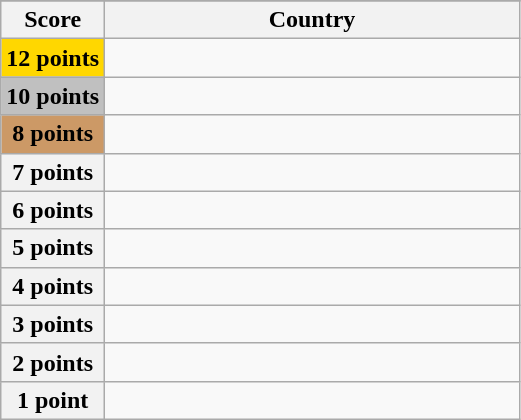<table class="wikitable">
<tr>
</tr>
<tr>
<th scope="col" width="20%">Score</th>
<th scope="col">Country</th>
</tr>
<tr>
<th scope="row" style="background:gold">12 points</th>
<td></td>
</tr>
<tr>
<th scope="row" style="background:silver">10 points</th>
<td></td>
</tr>
<tr>
<th scope="row" style="background:#CC9966">8 points</th>
<td></td>
</tr>
<tr>
<th scope="row">7 points</th>
<td></td>
</tr>
<tr>
<th scope="row">6 points</th>
<td></td>
</tr>
<tr>
<th scope="row">5 points</th>
<td></td>
</tr>
<tr>
<th scope="row">4 points</th>
<td></td>
</tr>
<tr>
<th scope="row">3 points</th>
<td></td>
</tr>
<tr>
<th scope="row">2 points</th>
<td></td>
</tr>
<tr>
<th scope="row">1 point</th>
<td></td>
</tr>
</table>
